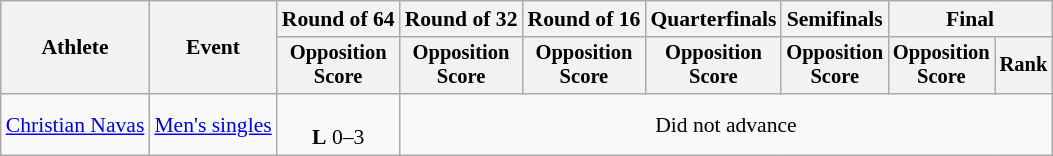<table class=wikitable style="font-size:90%">
<tr>
<th rowspan=2>Athlete</th>
<th rowspan=2>Event</th>
<th>Round of 64</th>
<th>Round of 32</th>
<th>Round of 16</th>
<th>Quarterfinals</th>
<th>Semifinals</th>
<th colspan=2>Final</th>
</tr>
<tr style="font-size:95%">
<th>Opposition<br>Score</th>
<th>Opposition<br>Score</th>
<th>Opposition<br>Score</th>
<th>Opposition<br>Score</th>
<th>Opposition<br>Score</th>
<th>Opposition<br>Score</th>
<th>Rank</th>
</tr>
<tr align=center>
<td align=left><a href='#'>Christian Navas</a></td>
<td align=left><a href='#'>Men's singles</a></td>
<td><br> <strong>L</strong> 0–3</td>
<td colspan=6>Did not advance</td>
</tr>
</table>
